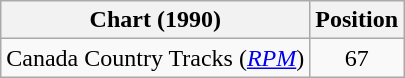<table class="wikitable sortable">
<tr>
<th scope="col">Chart (1990)</th>
<th scope="col">Position</th>
</tr>
<tr>
<td>Canada Country Tracks (<em><a href='#'>RPM</a></em>)</td>
<td align="center">67</td>
</tr>
</table>
